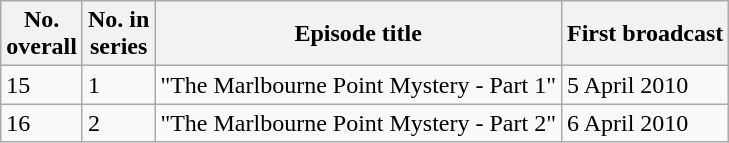<table class="wikitable">
<tr>
<th>No.<br>overall</th>
<th>No. in<br>series</th>
<th>Episode title</th>
<th>First broadcast</th>
</tr>
<tr>
<td>15</td>
<td>1</td>
<td>"The Marlbourne Point Mystery - Part 1"</td>
<td>5 April 2010</td>
</tr>
<tr>
<td>16</td>
<td>2</td>
<td>"The Marlbourne Point Mystery - Part 2"</td>
<td>6 April 2010</td>
</tr>
</table>
